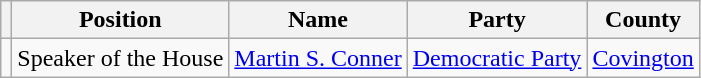<table class="wikitable">
<tr>
<th></th>
<th>Position</th>
<th>Name</th>
<th>Party</th>
<th>County</th>
</tr>
<tr>
<td></td>
<td>Speaker of the House</td>
<td><a href='#'>Martin S. Conner</a></td>
<td><a href='#'>Democratic Party</a></td>
<td><a href='#'>Covington</a></td>
</tr>
</table>
